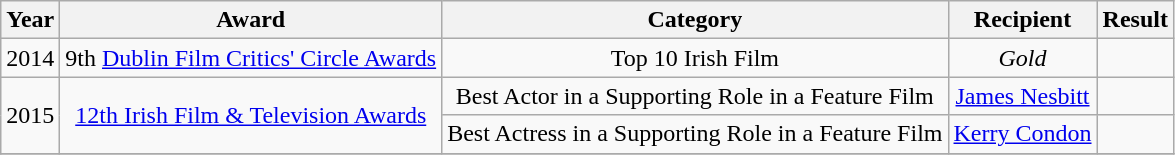<table class="wikitable plainrowheaders" style="text-align:center;">
<tr>
<th scope="col">Year</th>
<th scope="col">Award</th>
<th scope="col">Category</th>
<th scope="col">Recipient</th>
<th scope="col">Result</th>
</tr>
<tr>
<td>2014</td>
<td>9th <a href='#'>Dublin Film Critics' Circle Awards</a></td>
<td>Top 10 Irish Film</td>
<td><em>Gold</em></td>
<td></td>
</tr>
<tr>
<td rowspan="2">2015</td>
<td rowspan="2"><a href='#'>12th Irish Film & Television Awards</a></td>
<td>Best Actor in a Supporting Role in a Feature Film</td>
<td><a href='#'>James Nesbitt</a></td>
<td></td>
</tr>
<tr>
<td>Best Actress in a Supporting Role in a Feature Film</td>
<td><a href='#'>Kerry Condon</a></td>
<td></td>
</tr>
<tr>
</tr>
</table>
